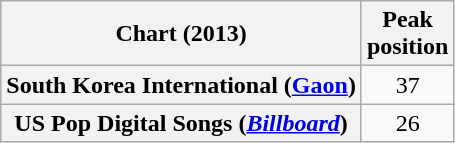<table class="wikitable sortable plainrowheaders" style="text-align:center;">
<tr>
<th scope="col">Chart (2013)</th>
<th scope="col">Peak<br>position</th>
</tr>
<tr>
<th scope="row">South Korea International (<a href='#'>Gaon</a>)</th>
<td>37</td>
</tr>
<tr>
<th scope="row">US Pop Digital Songs (<em><a href='#'>Billboard</a></em>)</th>
<td>26</td>
</tr>
</table>
